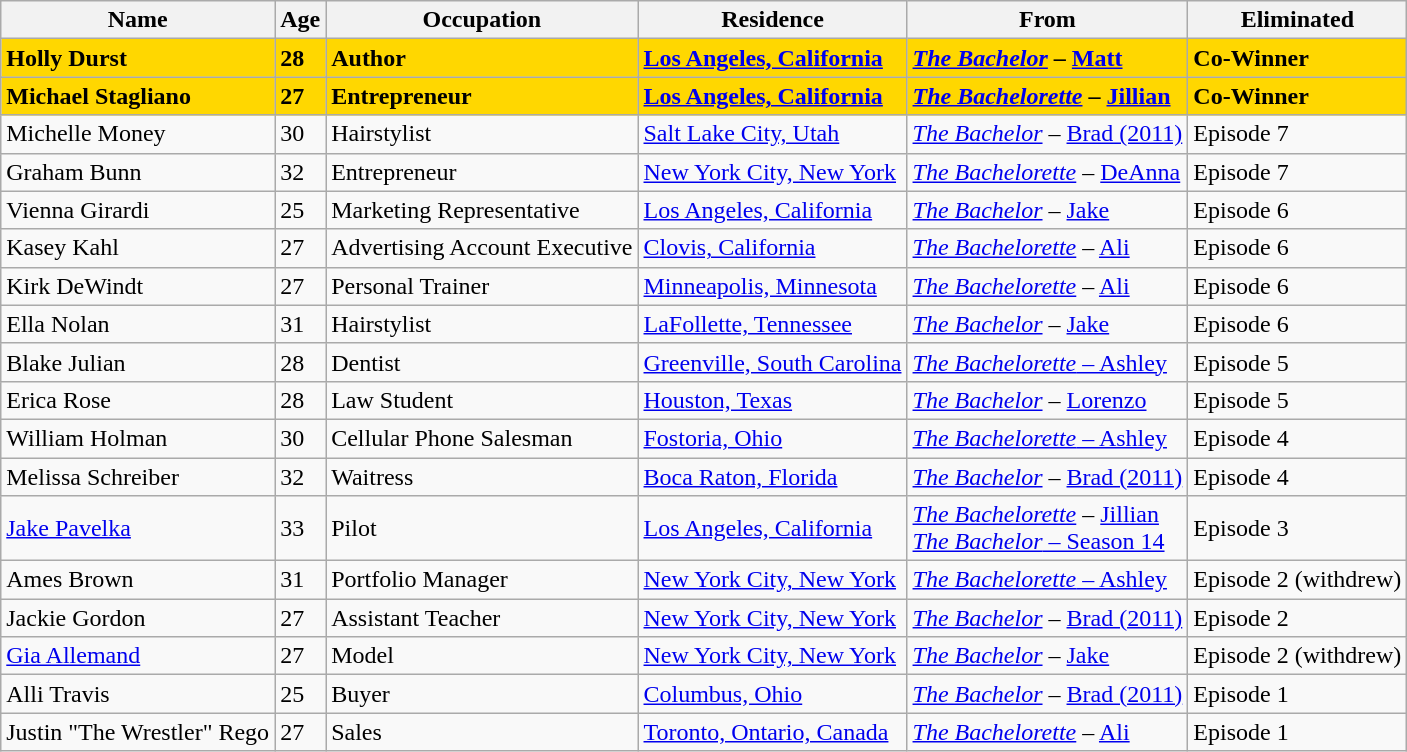<table class="wikitable">
<tr>
<th>Name</th>
<th>Age</th>
<th>Occupation</th>
<th>Residence</th>
<th>From</th>
<th>Eliminated</th>
</tr>
<tr bgcolor="gold">
<td><strong>Holly Durst</strong></td>
<td><strong>28</strong></td>
<td><strong>Author</strong></td>
<td><strong><a href='#'>Los Angeles, California</a></strong></td>
<td><strong><a href='#'><em>The Bachelor</em></a> – <a href='#'>Matt</a></strong></td>
<td><strong>Co-Winner</strong></td>
</tr>
<tr bgcolor="gold">
<td><strong>Michael Stagliano</strong></td>
<td><strong>27</strong></td>
<td><strong>Entrepreneur</strong></td>
<td><strong><a href='#'>Los Angeles, California</a></strong></td>
<td><strong><a href='#'><em>The Bachelorette</em></a> – <a href='#'>Jillian</a> </strong></td>
<td><strong>Co-Winner</strong></td>
</tr>
<tr>
<td>Michelle Money</td>
<td>30</td>
<td>Hairstylist</td>
<td><a href='#'>Salt Lake City, Utah</a></td>
<td><a href='#'><em>The Bachelor</em></a> – <a href='#'>Brad (2011)</a></td>
<td>Episode 7</td>
</tr>
<tr>
<td>Graham Bunn</td>
<td>32</td>
<td>Entrepreneur</td>
<td><a href='#'>New York City, New York</a></td>
<td><a href='#'><em>The Bachelorette</em></a> – <a href='#'>DeAnna</a></td>
<td>Episode 7</td>
</tr>
<tr>
<td>Vienna Girardi</td>
<td>25</td>
<td>Marketing Representative</td>
<td><a href='#'>Los Angeles, California</a></td>
<td><a href='#'><em>The Bachelor</em></a> – <a href='#'>Jake</a></td>
<td>Episode 6</td>
</tr>
<tr>
<td>Kasey Kahl</td>
<td>27</td>
<td>Advertising Account Executive</td>
<td><a href='#'>Clovis, California</a></td>
<td><a href='#'><em>The Bachelorette</em></a> – <a href='#'>Ali</a></td>
<td>Episode 6</td>
</tr>
<tr>
<td>Kirk DeWindt</td>
<td>27</td>
<td>Personal Trainer</td>
<td><a href='#'>Minneapolis, Minnesota</a></td>
<td><a href='#'><em>The Bachelorette</em></a> – <a href='#'>Ali</a></td>
<td>Episode 6</td>
</tr>
<tr>
<td>Ella Nolan</td>
<td>31</td>
<td>Hairstylist</td>
<td><a href='#'>LaFollette, Tennessee</a></td>
<td><a href='#'><em>The Bachelor</em></a> – <a href='#'>Jake</a></td>
<td>Episode 6</td>
</tr>
<tr>
<td>Blake Julian</td>
<td>28</td>
<td>Dentist</td>
<td><a href='#'>Greenville, South Carolina</a></td>
<td><a href='#'><em>The Bachelorette</em> – Ashley</a></td>
<td>Episode 5</td>
</tr>
<tr>
<td>Erica Rose</td>
<td>28</td>
<td>Law Student</td>
<td><a href='#'>Houston, Texas</a></td>
<td><a href='#'><em>The Bachelor</em></a> – <a href='#'>Lorenzo</a></td>
<td>Episode 5</td>
</tr>
<tr>
<td>William Holman</td>
<td>30</td>
<td>Cellular Phone Salesman</td>
<td><a href='#'>Fostoria, Ohio</a></td>
<td><a href='#'><em>The Bachelorette</em> – Ashley</a></td>
<td>Episode 4</td>
</tr>
<tr>
<td>Melissa Schreiber</td>
<td>32</td>
<td>Waitress</td>
<td><a href='#'>Boca Raton, Florida</a></td>
<td><a href='#'><em>The Bachelor</em></a> – <a href='#'>Brad (2011)</a></td>
<td>Episode 4</td>
</tr>
<tr>
<td><a href='#'>Jake Pavelka</a></td>
<td>33</td>
<td>Pilot</td>
<td><a href='#'>Los Angeles, California</a></td>
<td><a href='#'><em>The Bachelorette</em></a> – <a href='#'>Jillian</a><br><a href='#'><em>The Bachelor</em> – Season 14</a></td>
<td>Episode 3</td>
</tr>
<tr>
<td>Ames Brown</td>
<td>31</td>
<td>Portfolio Manager</td>
<td><a href='#'>New York City, New York</a></td>
<td><a href='#'><em>The Bachelorette</em> – Ashley</a></td>
<td>Episode 2 (withdrew)</td>
</tr>
<tr>
<td>Jackie Gordon</td>
<td>27</td>
<td>Assistant Teacher</td>
<td><a href='#'>New York City, New York</a></td>
<td><a href='#'><em>The Bachelor</em></a> – <a href='#'>Brad (2011)</a></td>
<td>Episode 2</td>
</tr>
<tr>
<td><a href='#'>Gia Allemand</a></td>
<td>27</td>
<td>Model</td>
<td><a href='#'>New York City, New York</a></td>
<td><a href='#'><em>The Bachelor</em></a> – <a href='#'>Jake</a></td>
<td>Episode 2 (withdrew)</td>
</tr>
<tr>
<td>Alli Travis</td>
<td>25</td>
<td>Buyer</td>
<td><a href='#'>Columbus, Ohio</a></td>
<td><a href='#'><em>The Bachelor</em></a> – <a href='#'>Brad (2011)</a></td>
<td>Episode 1</td>
</tr>
<tr>
<td>Justin "The Wrestler" Rego</td>
<td>27</td>
<td>Sales</td>
<td><a href='#'>Toronto, Ontario, Canada</a></td>
<td><a href='#'><em>The Bachelorette</em></a> – <a href='#'>Ali</a></td>
<td>Episode 1</td>
</tr>
</table>
